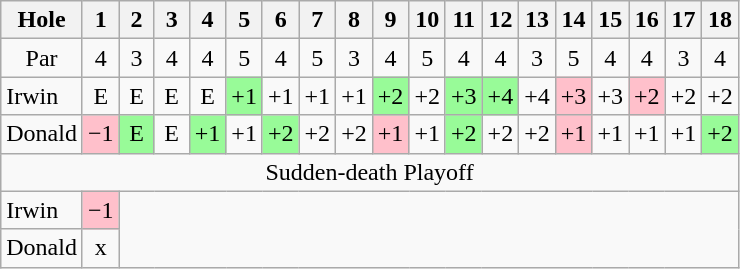<table class="wikitable" style="text-align:center">
<tr>
<th>Hole</th>
<th> 1 </th>
<th> 2 </th>
<th> 3 </th>
<th> 4 </th>
<th> 5 </th>
<th> 6 </th>
<th> 7 </th>
<th> 8 </th>
<th> 9 </th>
<th>10</th>
<th>11</th>
<th>12</th>
<th>13</th>
<th>14</th>
<th>15</th>
<th>16</th>
<th>17</th>
<th>18</th>
</tr>
<tr>
<td>Par</td>
<td>4</td>
<td>3</td>
<td>4</td>
<td>4</td>
<td>5</td>
<td>4</td>
<td>5</td>
<td>3</td>
<td>4</td>
<td>5</td>
<td>4</td>
<td>4</td>
<td>3</td>
<td>5</td>
<td>4</td>
<td>4</td>
<td>3</td>
<td>4</td>
</tr>
<tr>
<td align=left> Irwin</td>
<td>E</td>
<td>E</td>
<td>E</td>
<td>E</td>
<td style="background: PaleGreen;">+1</td>
<td>+1</td>
<td>+1</td>
<td>+1</td>
<td style="background: PaleGreen;">+2</td>
<td>+2</td>
<td style="background: PaleGreen;">+3</td>
<td style="background: PaleGreen;">+4</td>
<td>+4</td>
<td style="background: Pink;">+3</td>
<td>+3</td>
<td style="background: Pink;">+2</td>
<td>+2</td>
<td>+2</td>
</tr>
<tr>
<td align=left> Donald</td>
<td style="background: Pink;">−1</td>
<td style="background: PaleGreen;">E</td>
<td>E</td>
<td style="background: PaleGreen;">+1</td>
<td>+1</td>
<td style="background: PaleGreen;">+2</td>
<td>+2</td>
<td>+2</td>
<td style="background: Pink;">+1</td>
<td>+1</td>
<td style="background: PaleGreen;">+2</td>
<td>+2</td>
<td>+2</td>
<td style="background: Pink;">+1</td>
<td>+1</td>
<td>+1</td>
<td>+1</td>
<td style="background: PaleGreen;">+2</td>
</tr>
<tr>
<td colspan=19 align=center>Sudden-death Playoff</td>
</tr>
<tr>
<td align=left> Irwin</td>
<td style="background: Pink;">−1</td>
<td rowspan=2 colspan=17></td>
</tr>
<tr>
<td align=left> Donald</td>
<td>x</td>
</tr>
</table>
